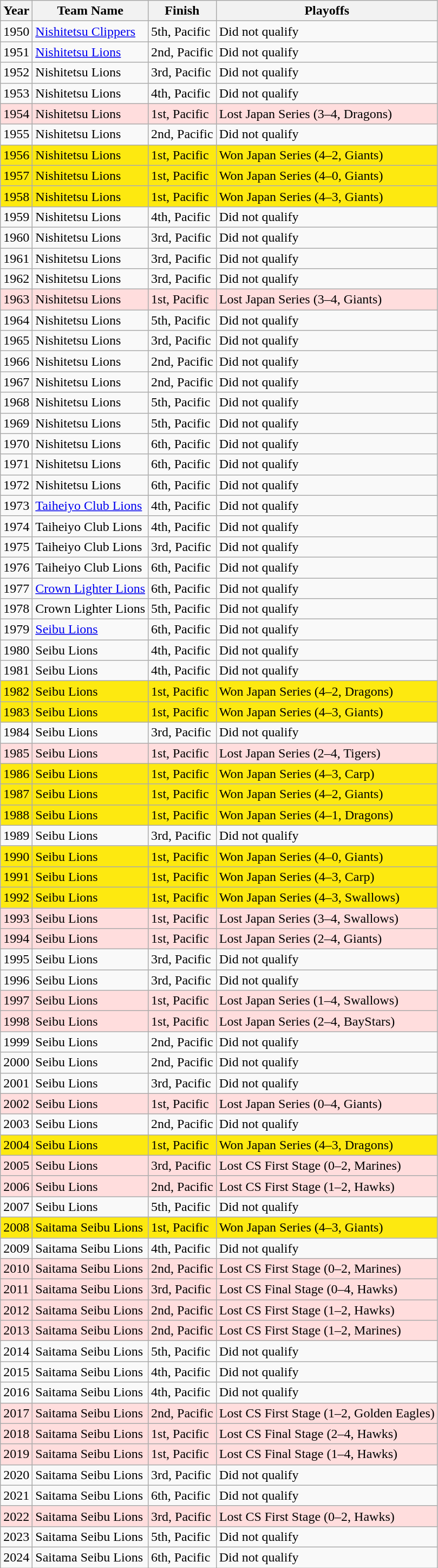<table class="wikitable" style="text-align: left;">
<tr>
<th>Year</th>
<th>Team Name</th>
<th>Finish</th>
<th>Playoffs</th>
</tr>
<tr>
<td>1950</td>
<td><a href='#'>Nishitetsu Clippers</a></td>
<td>5th, Pacific</td>
<td>Did not qualify</td>
</tr>
<tr>
<td>1951</td>
<td><a href='#'>Nishitetsu Lions</a></td>
<td>2nd, Pacific</td>
<td>Did not qualify</td>
</tr>
<tr>
<td>1952</td>
<td>Nishitetsu Lions</td>
<td>3rd, Pacific</td>
<td>Did not qualify</td>
</tr>
<tr>
<td>1953</td>
<td>Nishitetsu Lions</td>
<td>4th, Pacific</td>
<td>Did not qualify</td>
</tr>
<tr ! style="background:#fdd;">
<td>1954</td>
<td>Nishitetsu Lions</td>
<td>1st, Pacific</td>
<td>Lost Japan Series (3–4, Dragons)</td>
</tr>
<tr>
<td>1955</td>
<td>Nishitetsu Lions</td>
<td>2nd, Pacific</td>
<td>Did not qualify</td>
</tr>
<tr ! style="background:#FDE910;">
<td>1956</td>
<td>Nishitetsu Lions</td>
<td>1st, Pacific</td>
<td>Won Japan Series (4–2, Giants)</td>
</tr>
<tr ! style="background:#FDE910;">
<td>1957</td>
<td>Nishitetsu Lions</td>
<td>1st, Pacific</td>
<td>Won Japan Series (4–0, Giants)</td>
</tr>
<tr ! style="background:#FDE910;">
<td>1958</td>
<td>Nishitetsu Lions</td>
<td>1st, Pacific</td>
<td>Won Japan Series (4–3, Giants)</td>
</tr>
<tr>
<td>1959</td>
<td>Nishitetsu Lions</td>
<td>4th, Pacific</td>
<td>Did not qualify</td>
</tr>
<tr>
<td>1960</td>
<td>Nishitetsu Lions</td>
<td>3rd, Pacific</td>
<td>Did not qualify</td>
</tr>
<tr>
<td>1961</td>
<td>Nishitetsu Lions</td>
<td>3rd, Pacific</td>
<td>Did not qualify</td>
</tr>
<tr>
<td>1962</td>
<td>Nishitetsu Lions</td>
<td>3rd, Pacific</td>
<td>Did not qualify</td>
</tr>
<tr ! style="background:#fdd;">
<td>1963</td>
<td>Nishitetsu Lions</td>
<td>1st, Pacific</td>
<td>Lost Japan Series (3–4, Giants)</td>
</tr>
<tr>
<td>1964</td>
<td>Nishitetsu Lions</td>
<td>5th, Pacific</td>
<td>Did not qualify</td>
</tr>
<tr>
<td>1965</td>
<td>Nishitetsu Lions</td>
<td>3rd, Pacific</td>
<td>Did not qualify</td>
</tr>
<tr>
<td>1966</td>
<td>Nishitetsu Lions</td>
<td>2nd, Pacific</td>
<td>Did not qualify</td>
</tr>
<tr>
<td>1967</td>
<td>Nishitetsu Lions</td>
<td>2nd, Pacific</td>
<td>Did not qualify</td>
</tr>
<tr>
<td>1968</td>
<td>Nishitetsu Lions</td>
<td>5th, Pacific</td>
<td>Did not qualify</td>
</tr>
<tr>
<td>1969</td>
<td>Nishitetsu Lions</td>
<td>5th, Pacific</td>
<td>Did not qualify</td>
</tr>
<tr>
<td>1970</td>
<td>Nishitetsu Lions</td>
<td>6th, Pacific</td>
<td>Did not qualify</td>
</tr>
<tr>
<td>1971</td>
<td>Nishitetsu Lions</td>
<td>6th, Pacific</td>
<td>Did not qualify</td>
</tr>
<tr>
<td>1972</td>
<td>Nishitetsu Lions</td>
<td>6th, Pacific</td>
<td>Did not qualify</td>
</tr>
<tr>
<td>1973</td>
<td><a href='#'>Taiheiyo Club Lions</a></td>
<td>4th, Pacific</td>
<td>Did not qualify</td>
</tr>
<tr>
<td>1974</td>
<td>Taiheiyo Club Lions</td>
<td>4th, Pacific</td>
<td>Did not qualify</td>
</tr>
<tr>
<td>1975</td>
<td>Taiheiyo Club Lions</td>
<td>3rd, Pacific</td>
<td>Did not qualify</td>
</tr>
<tr>
<td>1976</td>
<td>Taiheiyo Club Lions</td>
<td>6th, Pacific</td>
<td>Did not qualify</td>
</tr>
<tr>
<td>1977</td>
<td><a href='#'>Crown Lighter Lions</a></td>
<td>6th, Pacific</td>
<td>Did not qualify</td>
</tr>
<tr>
<td>1978</td>
<td>Crown Lighter Lions</td>
<td>5th, Pacific</td>
<td>Did not qualify</td>
</tr>
<tr>
<td>1979</td>
<td><a href='#'>Seibu Lions</a></td>
<td>6th, Pacific</td>
<td>Did not qualify</td>
</tr>
<tr>
<td>1980</td>
<td>Seibu Lions</td>
<td>4th, Pacific</td>
<td>Did not qualify</td>
</tr>
<tr>
<td>1981</td>
<td>Seibu Lions</td>
<td>4th, Pacific</td>
<td>Did not qualify</td>
</tr>
<tr ! style="background:#FDE910;">
<td>1982</td>
<td>Seibu Lions</td>
<td>1st, Pacific</td>
<td>Won Japan Series (4–2, Dragons)</td>
</tr>
<tr ! style="background:#FDE910;">
<td>1983</td>
<td>Seibu Lions</td>
<td>1st, Pacific</td>
<td>Won Japan Series (4–3, Giants)</td>
</tr>
<tr>
<td>1984</td>
<td>Seibu Lions</td>
<td>3rd, Pacific</td>
<td>Did not qualify</td>
</tr>
<tr ! style="background:#fdd;">
<td>1985</td>
<td>Seibu Lions</td>
<td>1st, Pacific</td>
<td>Lost Japan Series (2–4, Tigers)</td>
</tr>
<tr ! style="background:#FDE910;">
<td>1986</td>
<td>Seibu Lions</td>
<td>1st, Pacific</td>
<td>Won Japan Series (4–3, Carp)</td>
</tr>
<tr ! style="background:#FDE910;">
<td>1987</td>
<td>Seibu Lions</td>
<td>1st, Pacific</td>
<td>Won Japan Series (4–2, Giants)</td>
</tr>
<tr ! style="background:#FDE910;">
<td>1988</td>
<td>Seibu Lions</td>
<td>1st, Pacific</td>
<td>Won Japan Series (4–1, Dragons)</td>
</tr>
<tr>
<td>1989</td>
<td>Seibu Lions</td>
<td>3rd, Pacific</td>
<td>Did not qualify</td>
</tr>
<tr ! style="background:#FDE910;">
<td>1990</td>
<td>Seibu Lions</td>
<td>1st, Pacific</td>
<td>Won Japan Series (4–0, Giants)</td>
</tr>
<tr ! style="background:#FDE910;">
<td>1991</td>
<td>Seibu Lions</td>
<td>1st, Pacific</td>
<td>Won Japan Series (4–3, Carp)</td>
</tr>
<tr ! style="background:#FDE910;">
<td>1992</td>
<td>Seibu Lions</td>
<td>1st, Pacific</td>
<td>Won Japan Series (4–3, Swallows)</td>
</tr>
<tr ! style="background:#fdd;">
<td>1993</td>
<td>Seibu Lions</td>
<td>1st, Pacific</td>
<td>Lost Japan Series (3–4, Swallows)</td>
</tr>
<tr ! style="background:#fdd;">
<td>1994</td>
<td>Seibu Lions</td>
<td>1st, Pacific</td>
<td>Lost Japan Series (2–4, Giants)</td>
</tr>
<tr>
<td>1995</td>
<td>Seibu Lions</td>
<td>3rd, Pacific</td>
<td>Did not qualify</td>
</tr>
<tr>
<td>1996</td>
<td>Seibu Lions</td>
<td>3rd, Pacific</td>
<td>Did not qualify</td>
</tr>
<tr ! style="background:#fdd;">
<td>1997</td>
<td>Seibu Lions</td>
<td>1st, Pacific</td>
<td>Lost Japan Series (1–4, Swallows)</td>
</tr>
<tr ! style="background:#fdd;">
<td>1998</td>
<td>Seibu Lions</td>
<td>1st, Pacific</td>
<td>Lost Japan Series (2–4, BayStars)</td>
</tr>
<tr>
<td>1999</td>
<td>Seibu Lions</td>
<td>2nd, Pacific</td>
<td>Did not qualify</td>
</tr>
<tr>
<td>2000</td>
<td>Seibu Lions</td>
<td>2nd, Pacific</td>
<td>Did not qualify</td>
</tr>
<tr>
<td>2001</td>
<td>Seibu Lions</td>
<td>3rd, Pacific</td>
<td>Did not qualify</td>
</tr>
<tr ! style="background:#fdd;">
<td>2002</td>
<td>Seibu Lions</td>
<td>1st, Pacific</td>
<td>Lost Japan Series (0–4, Giants)</td>
</tr>
<tr>
<td>2003</td>
<td>Seibu Lions</td>
<td>2nd, Pacific</td>
<td>Did not qualify</td>
</tr>
<tr ! style="background:#FDE910;">
<td>2004</td>
<td>Seibu Lions</td>
<td>1st, Pacific</td>
<td>Won Japan Series (4–3, Dragons)</td>
</tr>
<tr ! style="background:#fdd;">
<td>2005</td>
<td>Seibu Lions</td>
<td>3rd, Pacific</td>
<td>Lost CS First Stage (0–2, Marines)</td>
</tr>
<tr ! style="background:#fdd;">
<td>2006</td>
<td>Seibu Lions</td>
<td>2nd, Pacific</td>
<td>Lost CS First Stage (1–2, Hawks)</td>
</tr>
<tr>
<td>2007</td>
<td>Seibu Lions</td>
<td>5th, Pacific</td>
<td>Did not qualify</td>
</tr>
<tr ! style="background:#FDE910;">
<td>2008</td>
<td>Saitama Seibu Lions</td>
<td>1st, Pacific</td>
<td>Won Japan Series (4–3, Giants)</td>
</tr>
<tr>
<td>2009</td>
<td>Saitama Seibu Lions</td>
<td>4th, Pacific</td>
<td>Did not qualify</td>
</tr>
<tr ! style="background:#fdd;">
<td>2010</td>
<td>Saitama Seibu Lions</td>
<td>2nd, Pacific</td>
<td>Lost CS First Stage (0–2, Marines)</td>
</tr>
<tr ! style="background:#fdd;">
<td>2011</td>
<td>Saitama Seibu Lions</td>
<td>3rd, Pacific</td>
<td>Lost CS Final Stage (0–4, Hawks)</td>
</tr>
<tr ! style="background:#fdd;">
<td>2012</td>
<td>Saitama Seibu Lions</td>
<td>2nd, Pacific</td>
<td>Lost CS First Stage (1–2, Hawks)</td>
</tr>
<tr ! style="background:#fdd;">
<td>2013</td>
<td>Saitama Seibu Lions</td>
<td>2nd, Pacific</td>
<td>Lost CS First Stage (1–2, Marines)</td>
</tr>
<tr>
<td>2014</td>
<td>Saitama Seibu Lions</td>
<td>5th, Pacific</td>
<td>Did not qualify</td>
</tr>
<tr>
<td>2015</td>
<td>Saitama Seibu Lions</td>
<td>4th, Pacific</td>
<td>Did not qualify</td>
</tr>
<tr>
<td>2016</td>
<td>Saitama Seibu Lions</td>
<td>4th, Pacific</td>
<td>Did not qualify</td>
</tr>
<tr ! style="background:#fdd;">
<td>2017</td>
<td>Saitama Seibu Lions</td>
<td>2nd, Pacific</td>
<td>Lost CS First Stage (1–2, Golden Eagles)</td>
</tr>
<tr ! style="background:#fdd;">
<td>2018</td>
<td>Saitama Seibu Lions</td>
<td>1st, Pacific</td>
<td>Lost CS Final Stage (2–4, Hawks)</td>
</tr>
<tr ! style="background:#fdd;">
<td>2019</td>
<td>Saitama Seibu Lions</td>
<td>1st, Pacific</td>
<td>Lost CS Final Stage (1–4, Hawks)</td>
</tr>
<tr>
<td>2020</td>
<td>Saitama Seibu Lions</td>
<td>3rd, Pacific</td>
<td>Did not qualify</td>
</tr>
<tr>
<td>2021</td>
<td>Saitama Seibu Lions</td>
<td>6th, Pacific</td>
<td>Did not qualify</td>
</tr>
<tr ! style="background:#fdd;">
<td>2022</td>
<td>Saitama Seibu Lions</td>
<td>3rd, Pacific</td>
<td>Lost CS First Stage (0–2, Hawks)</td>
</tr>
<tr>
<td>2023</td>
<td>Saitama Seibu Lions</td>
<td>5th, Pacific</td>
<td>Did not qualify</td>
</tr>
<tr>
<td>2024</td>
<td>Saitama Seibu Lions</td>
<td>6th, Pacific</td>
<td>Did not qualify</td>
</tr>
</table>
